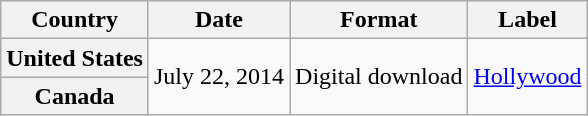<table class="wikitable plainrowheaders">
<tr>
<th scope="col">Country</th>
<th scope="col">Date</th>
<th scope="col">Format</th>
<th scope="col">Label</th>
</tr>
<tr>
<th scope="row">United States</th>
<td rowspan="2">July 22, 2014</td>
<td rowspan="2">Digital download</td>
<td rowspan="2"><a href='#'>Hollywood</a></td>
</tr>
<tr>
<th scope="row">Canada</th>
</tr>
</table>
